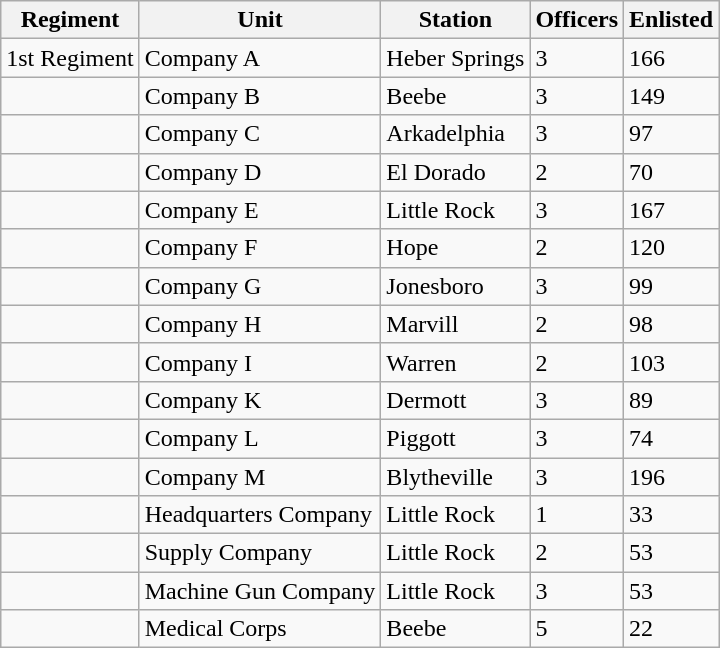<table class="wikitable">
<tr>
<th>Regiment</th>
<th>Unit</th>
<th>Station</th>
<th>Officers</th>
<th>Enlisted</th>
</tr>
<tr>
<td>1st Regiment</td>
<td>Company A</td>
<td>Heber Springs</td>
<td>3</td>
<td>166</td>
</tr>
<tr>
<td></td>
<td>Company B</td>
<td>Beebe</td>
<td>3</td>
<td>149</td>
</tr>
<tr>
<td></td>
<td>Company C</td>
<td>Arkadelphia</td>
<td>3</td>
<td>97</td>
</tr>
<tr>
<td></td>
<td>Company D</td>
<td>El Dorado</td>
<td>2</td>
<td>70</td>
</tr>
<tr>
<td></td>
<td>Company E</td>
<td>Little Rock</td>
<td>3</td>
<td>167</td>
</tr>
<tr>
<td></td>
<td>Company F</td>
<td>Hope</td>
<td>2</td>
<td>120</td>
</tr>
<tr>
<td></td>
<td>Company G</td>
<td>Jonesboro</td>
<td>3</td>
<td>99</td>
</tr>
<tr>
<td></td>
<td>Company H</td>
<td>Marvill</td>
<td>2</td>
<td>98</td>
</tr>
<tr>
<td></td>
<td>Company I</td>
<td>Warren</td>
<td>2</td>
<td>103</td>
</tr>
<tr>
<td></td>
<td>Company K</td>
<td>Dermott</td>
<td>3</td>
<td>89</td>
</tr>
<tr>
<td></td>
<td>Company L</td>
<td>Piggott</td>
<td>3</td>
<td>74</td>
</tr>
<tr>
<td></td>
<td>Company M</td>
<td>Blytheville</td>
<td>3</td>
<td>196</td>
</tr>
<tr>
<td></td>
<td>Headquarters Company</td>
<td>Little Rock</td>
<td>1</td>
<td>33</td>
</tr>
<tr>
<td></td>
<td>Supply Company</td>
<td>Little Rock</td>
<td>2</td>
<td>53</td>
</tr>
<tr>
<td></td>
<td>Machine Gun Company</td>
<td>Little Rock</td>
<td>3</td>
<td>53</td>
</tr>
<tr>
<td></td>
<td>Medical Corps</td>
<td>Beebe</td>
<td>5</td>
<td>22</td>
</tr>
</table>
